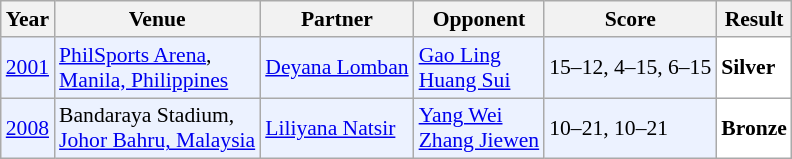<table class="sortable wikitable" style="font-size: 90%">
<tr>
<th>Year</th>
<th>Venue</th>
<th>Partner</th>
<th>Opponent</th>
<th>Score</th>
<th>Result</th>
</tr>
<tr style="background:#ECF2FF">
<td align="center"><a href='#'>2001</a></td>
<td align="left"><a href='#'>PhilSports Arena</a>,<br><a href='#'>Manila, Philippines</a></td>
<td align="left"> <a href='#'>Deyana Lomban</a></td>
<td align="left"> <a href='#'>Gao Ling</a> <br>  <a href='#'>Huang Sui</a></td>
<td align="left">15–12, 4–15, 6–15</td>
<td style="text-align:left; background:white"> <strong>Silver</strong></td>
</tr>
<tr style="background:#ECF2FF">
<td align="center"><a href='#'>2008</a></td>
<td align="left">Bandaraya Stadium,<br><a href='#'>Johor Bahru, Malaysia</a></td>
<td align="left"> <a href='#'>Liliyana Natsir</a></td>
<td align="left"> <a href='#'>Yang Wei</a> <br>  <a href='#'>Zhang Jiewen</a></td>
<td align="left">10–21, 10–21</td>
<td style="text-align:left; background:white"> <strong>Bronze</strong></td>
</tr>
</table>
